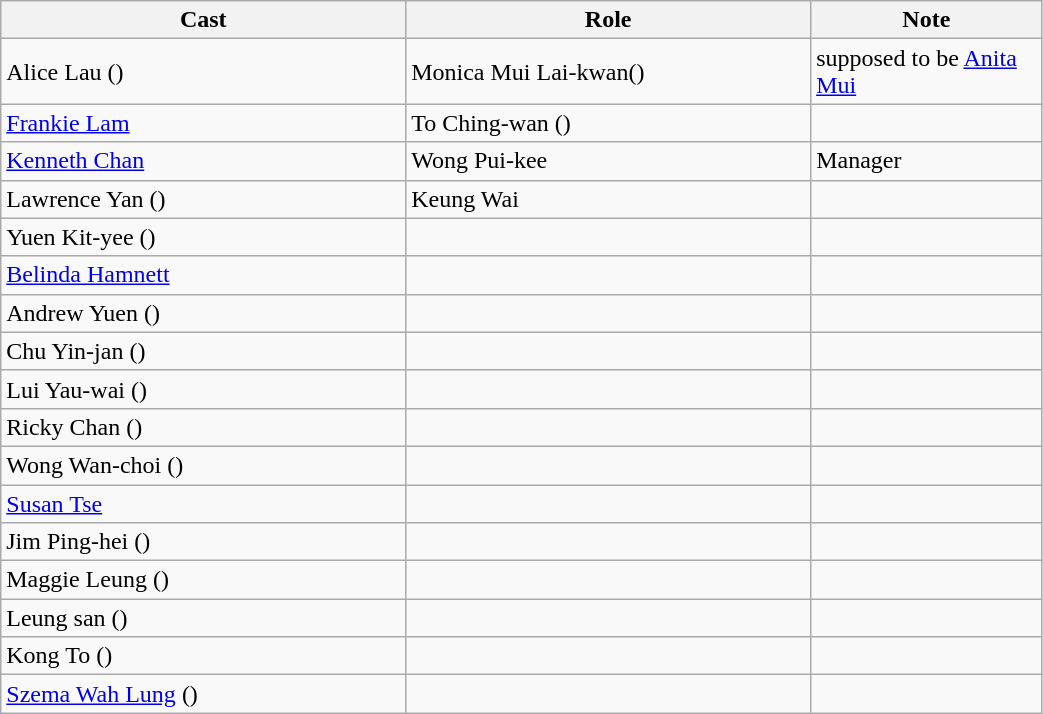<table class="wikitable" style="width:55%;">
<tr>
<th style="width:35%">Cast</th>
<th style="width:35%">Role</th>
<th style="width:20%">Note</th>
</tr>
<tr>
<td>Alice Lau ()</td>
<td>Monica Mui Lai-kwan()</td>
<td>supposed to be <a href='#'>Anita Mui</a></td>
</tr>
<tr>
<td><a href='#'>Frankie Lam</a></td>
<td>To Ching-wan ()</td>
<td></td>
</tr>
<tr>
<td><a href='#'>Kenneth Chan</a></td>
<td>Wong Pui-kee</td>
<td>Manager</td>
</tr>
<tr>
<td>Lawrence Yan ()</td>
<td>Keung Wai</td>
<td></td>
</tr>
<tr>
<td>Yuen Kit-yee ()</td>
<td></td>
<td></td>
</tr>
<tr>
<td><a href='#'>Belinda Hamnett</a></td>
<td></td>
<td></td>
</tr>
<tr>
<td>Andrew Yuen ()</td>
<td></td>
<td></td>
</tr>
<tr>
<td>Chu Yin-jan ()</td>
<td></td>
<td></td>
</tr>
<tr>
<td>Lui Yau-wai ()</td>
<td></td>
<td></td>
</tr>
<tr>
<td>Ricky Chan ()</td>
<td></td>
<td></td>
</tr>
<tr>
<td>Wong Wan-choi ()</td>
<td></td>
<td></td>
</tr>
<tr>
<td><a href='#'>Susan Tse</a></td>
<td></td>
<td></td>
</tr>
<tr>
<td>Jim Ping-hei ()</td>
<td></td>
<td></td>
</tr>
<tr>
<td>Maggie Leung ()</td>
<td></td>
<td></td>
</tr>
<tr>
<td>Leung san ()</td>
<td></td>
<td></td>
</tr>
<tr>
<td>Kong To ()</td>
<td></td>
<td></td>
</tr>
<tr>
<td><a href='#'>Szema Wah Lung</a> ()</td>
<td></td>
<td></td>
</tr>
</table>
